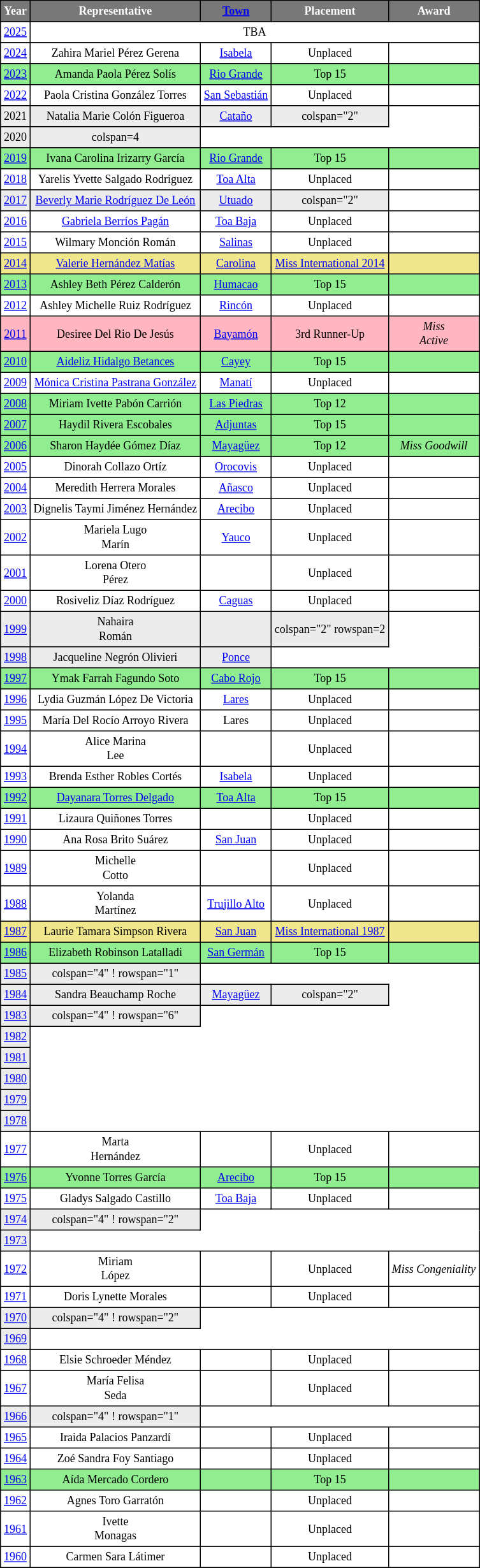<table class="sortable wiki table" border="3" cellpadding="3" cellspacing="0" style="margin: 0 1em 0 0; background: white; border: 1px #000000 solid; border-collapse: collapse; font-size: 75%; text-align:center">
<tr>
<th style="background-color:#787878;color:#FFFFFF;">Year</th>
<th style="background-color:#787878;color:#FFFFFF;">Representative</th>
<th style="background-color:#787878;color:#FFFFFF;"><a href='#'>Town</a></th>
<th style="background-color:#787878;color:#FFFFFF;">Placement</th>
<th style="background-color:#787878;color:#FFFFFF;">Award</th>
</tr>
<tr>
<td><a href='#'>2025</a></td>
<td colspan= 4>TBA</td>
</tr>
<tr>
<td><a href='#'>2024</a></td>
<td>Zahira Mariel Pérez Gerena</td>
<td><a href='#'>Isabela</a></td>
<td>Unplaced</td>
<td></td>
</tr>
<tr>
<td style="background-color:#90EE90;"><a href='#'>2023</a></td>
<td style="background-color:#90EE90;">Amanda Paola Pérez Solís</td>
<td style="background-color:#90EE90;"><a href='#'>Rio Grande</a></td>
<td style="background-color:#90EE90;">Top 15</td>
<td style="background-color:#90EE90;"></td>
</tr>
<tr>
<td><a href='#'>2022</a></td>
<td>Paola Cristina González Torres</td>
<td><a href='#'>San Sebastián</a></td>
<td>Unplaced</td>
<td></td>
</tr>
<tr style="background-color:#ececec;">
<td>2021</td>
<td>Natalia Marie Colón Figueroa</td>
<td><a href='#'>Cataño</a></td>
<td>colspan="2" </td>
</tr>
<tr style="background-color:#ececec;">
<td>2020</td>
<td>colspan=4 </td>
</tr>
<tr>
<td style="background-color:#90EE90;"><a href='#'>2019</a></td>
<td style="background-color:#90EE90;">Ivana Carolina Irizarry García</td>
<td style="background-color:#90EE90;"><a href='#'>Rio Grande</a></td>
<td style="background-color:#90EE90;">Top 15</td>
<td style="background-color:#90EE90;"></td>
</tr>
<tr>
<td><a href='#'>2018</a></td>
<td>Yarelis Yvette Salgado Rodríguez</td>
<td><a href='#'>Toa Alta</a></td>
<td>Unplaced</td>
<td></td>
</tr>
<tr style="background-color:#ececec;">
<td><a href='#'>2017</a></td>
<td><a href='#'>Beverly Marie Rodríguez De León</a></td>
<td><a href='#'>Utuado</a></td>
<td>colspan="2" </td>
</tr>
<tr>
<td><a href='#'>2016</a></td>
<td><a href='#'>Gabriela Berríos Pagán</a></td>
<td><a href='#'>Toa Baja</a></td>
<td>Unplaced</td>
<td></td>
</tr>
<tr>
<td><a href='#'>2015</a></td>
<td>Wilmary Monción Román</td>
<td><a href='#'>Salinas</a></td>
<td>Unplaced</td>
<td></td>
</tr>
<tr>
<td style="background-color:#F0E68C;"><a href='#'>2014</a></td>
<td style="background-color:#F0E68C;"><a href='#'>Valerie Hernández Matías</a></td>
<td style="background-color:#F0E68C;"><a href='#'>Carolina</a></td>
<td style="background-color:#F0E68C;"><a href='#'>Miss International 2014</a></td>
<td style="background-color:#F0E68C;"></td>
</tr>
<tr>
<td style="background-color:#90EE90;"><a href='#'>2013</a></td>
<td style="background-color:#90EE90;">Ashley Beth Pérez Calderón</td>
<td style="background-color:#90EE90;"><a href='#'>Humacao</a></td>
<td style="background-color:#90EE90;">Top 15</td>
<td style="background-color:#90EE90;"></td>
</tr>
<tr>
<td><a href='#'>2012</a></td>
<td>Ashley Michelle Ruiz Rodríguez</td>
<td><a href='#'>Rincón</a></td>
<td>Unplaced</td>
<td></td>
</tr>
<tr>
<td style="background-color:#FFB6C1;"><a href='#'>2011</a></td>
<td style="background-color:#FFB6C1;">Desiree Del Rio De Jesús</td>
<td style="background-color:#FFB6C1;"><a href='#'>Bayamón</a></td>
<td style="background-color:#FFB6C1;">3rd Runner-Up</td>
<td style="background-color:#FFB6C1;"><em>Miss <br>Active</em></td>
</tr>
<tr>
<td style="background-color:#90EE90;"><a href='#'>2010</a></td>
<td style="background-color:#90EE90;"><a href='#'>Aideliz Hidalgo Betances</a></td>
<td style="background-color:#90EE90;"><a href='#'>Cayey</a></td>
<td style="background-color:#90EE90;">Top 15</td>
<td style="background-color:#90EE90;"></td>
</tr>
<tr>
<td><a href='#'>2009</a></td>
<td><a href='#'>Mónica Cristina Pastrana González</a></td>
<td><a href='#'>Manatí</a></td>
<td>Unplaced</td>
<td></td>
</tr>
<tr>
<td style="background-color:#90EE90;"><a href='#'>2008</a></td>
<td style="background-color:#90EE90;">Miriam Ivette Pabón Carrión</td>
<td style="background-color:#90EE90;"><a href='#'>Las Piedras</a></td>
<td style="background-color:#90EE90;">Top 12</td>
<td style="background-color:#90EE90;"></td>
</tr>
<tr>
<td style="background-color:#90EE90;"><a href='#'>2007</a></td>
<td style="background-color:#90EE90;">Haydil Rivera Escobales</td>
<td style="background-color:#90EE90;"><a href='#'>Adjuntas</a></td>
<td style="background-color:#90EE90;">Top 15</td>
<td style="background-color:#90EE90;"></td>
</tr>
<tr>
<td style="background-color:#90EE90;"><a href='#'>2006</a></td>
<td style="background-color:#90EE90;">Sharon Haydée Gómez Díaz</td>
<td style="background-color:#90EE90;"><a href='#'>Mayagüez</a></td>
<td style="background-color:#90EE90;">Top 12</td>
<td style="background-color:#90EE90;"><em>Miss Goodwill</em></td>
</tr>
<tr>
<td><a href='#'>2005</a></td>
<td>Dinorah Collazo Ortíz</td>
<td><a href='#'>Orocovis</a></td>
<td>Unplaced</td>
<td></td>
</tr>
<tr>
<td><a href='#'>2004</a></td>
<td>Meredith Herrera Morales</td>
<td><a href='#'>Añasco</a></td>
<td>Unplaced</td>
<td></td>
</tr>
<tr>
<td><a href='#'>2003</a></td>
<td>Dignelis Taymi Jiménez Hernández</td>
<td><a href='#'>Arecibo</a></td>
<td>Unplaced</td>
<td></td>
</tr>
<tr>
<td><a href='#'>2002</a></td>
<td>Mariela Lugo <br>Marín</td>
<td><a href='#'>Yauco</a></td>
<td>Unplaced</td>
<td></td>
</tr>
<tr>
<td><a href='#'>2001</a></td>
<td>Lorena Otero <br>Pérez</td>
<td></td>
<td>Unplaced</td>
<td></td>
</tr>
<tr>
<td><a href='#'>2000</a></td>
<td>Rosiveliz Díaz Rodríguez</td>
<td><a href='#'>Caguas</a></td>
<td>Unplaced</td>
<td></td>
</tr>
<tr style="background-color:#ececec;">
<td><a href='#'>1999</a></td>
<td>Nahaira <br> Román</td>
<td></td>
<td>colspan="2" rowspan=2 </td>
</tr>
<tr style="background-color:#ececec;">
<td><a href='#'>1998</a></td>
<td>Jacqueline Negrón Olivieri</td>
<td><a href='#'>Ponce</a></td>
</tr>
<tr>
<td style="background-color:#90EE90;"><a href='#'>1997</a></td>
<td style="background-color:#90EE90;">Ymak Farrah Fagundo Soto</td>
<td style="background-color:#90EE90;"><a href='#'>Cabo Rojo</a></td>
<td style="background-color:#90EE90;">Top 15</td>
<td style="background-color:#90EE90;"></td>
</tr>
<tr>
<td><a href='#'>1996</a></td>
<td>Lydia Guzmán López De Victoria</td>
<td><a href='#'>Lares</a></td>
<td>Unplaced</td>
<td></td>
</tr>
<tr>
<td><a href='#'>1995</a></td>
<td>María Del Rocío Arroyo Rivera</td>
<td>Lares</td>
<td>Unplaced</td>
<td></td>
</tr>
<tr>
<td><a href='#'>1994</a></td>
<td>Alice Marina <br>Lee</td>
<td></td>
<td>Unplaced</td>
<td></td>
</tr>
<tr>
<td><a href='#'>1993</a></td>
<td>Brenda Esther Robles Cortés</td>
<td><a href='#'>Isabela</a></td>
<td>Unplaced</td>
<td></td>
</tr>
<tr>
<td style="background-color:#90EE90;"><a href='#'>1992</a></td>
<td style="background-color:#90EE90;"><a href='#'>Dayanara Torres Delgado</a></td>
<td style="background-color:#90EE90;"><a href='#'>Toa Alta</a></td>
<td style="background-color:#90EE90;">Top 15</td>
<td style="background-color:#90EE90;"></td>
</tr>
<tr>
<td><a href='#'>1991</a></td>
<td>Lizaura Quiñones Torres</td>
<td></td>
<td>Unplaced</td>
<td></td>
</tr>
<tr>
<td><a href='#'>1990</a></td>
<td>Ana Rosa Brito Suárez</td>
<td><a href='#'>San Juan</a></td>
<td>Unplaced</td>
<td></td>
</tr>
<tr>
<td><a href='#'>1989</a></td>
<td>Michelle <br>Cotto</td>
<td></td>
<td>Unplaced</td>
<td></td>
</tr>
<tr>
<td><a href='#'>1988</a></td>
<td>Yolanda <br>Martínez</td>
<td><a href='#'>Trujillo Alto</a></td>
<td>Unplaced</td>
<td></td>
</tr>
<tr>
<td style="background-color:#F0E68C;"><a href='#'>1987</a></td>
<td style="background-color:#F0E68C;">Laurie Tamara Simpson Rivera</td>
<td style="background-color:#F0E68C;"><a href='#'>San Juan</a></td>
<td style="background-color:#F0E68C;"><a href='#'>Miss International 1987</a></td>
<td style="background-color:#F0E68C;"></td>
</tr>
<tr>
<td style="background-color:#90EE90;"><a href='#'>1986</a></td>
<td style="background-color:#90EE90;">Elizabeth Robinson Latalladi</td>
<td style="background-color:#90EE90;"><a href='#'>San Germán</a></td>
<td style="background-color:#90EE90;">Top 15</td>
<td style="background-color:#90EE90;"></td>
</tr>
<tr style="background-color:#ececec;">
<td><a href='#'>1985</a></td>
<td>colspan="4" ! rowspan="1" </td>
</tr>
<tr style="background-color:#ececec;">
<td><a href='#'>1984</a></td>
<td>Sandra Beauchamp Roche</td>
<td><a href='#'>Mayagüez</a></td>
<td>colspan="2" </td>
</tr>
<tr style="background-color:#ececec;">
<td><a href='#'>1983</a></td>
<td>colspan="4" ! rowspan="6" </td>
</tr>
<tr style="background-color:#ececec;">
<td><a href='#'>1982</a></td>
</tr>
<tr style="background-color:#ececec;">
<td><a href='#'>1981</a></td>
</tr>
<tr style="background-color:#ececec;">
<td><a href='#'>1980</a></td>
</tr>
<tr style="background-color:#ececec;">
<td><a href='#'>1979</a></td>
</tr>
<tr style="background-color:#ececec;">
<td><a href='#'>1978</a></td>
</tr>
<tr>
<td><a href='#'>1977</a></td>
<td>Marta <br>Hernández</td>
<td></td>
<td>Unplaced</td>
<td></td>
</tr>
<tr>
<td style="background-color:#90EE90;"><a href='#'>1976</a></td>
<td style="background-color:#90EE90;">Yvonne Torres García</td>
<td style="background-color:#90EE90;"><a href='#'>Arecibo</a></td>
<td style="background-color:#90EE90;">Top 15</td>
<td style="background-color:#90EE90;"></td>
</tr>
<tr>
<td><a href='#'>1975</a></td>
<td>Gladys Salgado Castillo</td>
<td><a href='#'>Toa Baja</a></td>
<td>Unplaced</td>
<td></td>
</tr>
<tr style="background-color:#ececec;">
<td><a href='#'>1974</a></td>
<td>colspan="4" ! rowspan="2" </td>
</tr>
<tr style="background-color:#ececec;">
<td><a href='#'>1973</a></td>
</tr>
<tr>
<td><a href='#'>1972</a></td>
<td>Miriam <br>López</td>
<td></td>
<td>Unplaced</td>
<td><em>Miss Congeniality</em></td>
</tr>
<tr>
<td><a href='#'>1971</a></td>
<td>Doris Lynette Morales</td>
<td></td>
<td>Unplaced</td>
<td></td>
</tr>
<tr style="background-color:#ececec;">
<td><a href='#'>1970</a></td>
<td>colspan="4" ! rowspan="2" </td>
</tr>
<tr style="background-color:#ececec;">
<td><a href='#'>1969</a></td>
</tr>
<tr>
<td><a href='#'>1968</a></td>
<td>Elsie Schroeder Méndez</td>
<td></td>
<td>Unplaced</td>
<td></td>
</tr>
<tr>
<td><a href='#'>1967</a></td>
<td>María Felisa <br>Seda</td>
<td></td>
<td>Unplaced</td>
<td></td>
</tr>
<tr style="background-color:#ececec;">
<td><a href='#'>1966</a></td>
<td>colspan="4" ! rowspan="1" </td>
</tr>
<tr>
<td><a href='#'>1965</a></td>
<td>Iraida Palacios Panzardí</td>
<td></td>
<td>Unplaced</td>
<td></td>
</tr>
<tr>
<td><a href='#'>1964</a></td>
<td>Zoé Sandra Foy Santiago</td>
<td></td>
<td>Unplaced</td>
<td></td>
</tr>
<tr>
<td style="background-color:#90EE90;"><a href='#'>1963</a></td>
<td style="background-color:#90EE90;">Aída Mercado Cordero</td>
<td style="background-color:#90EE90;"></td>
<td style="background-color:#90EE90;">Top 15</td>
<td style="background-color:#90EE90;"></td>
</tr>
<tr>
<td><a href='#'>1962</a></td>
<td>Agnes Toro Garratón</td>
<td></td>
<td>Unplaced</td>
<td></td>
</tr>
<tr>
<td><a href='#'>1961</a></td>
<td>Ivette <br>Monagas</td>
<td></td>
<td>Unplaced</td>
<td></td>
</tr>
<tr>
<td><a href='#'>1960</a></td>
<td>Carmen Sara Látimer</td>
<td></td>
<td>Unplaced</td>
<td></td>
</tr>
<tr>
</tr>
</table>
